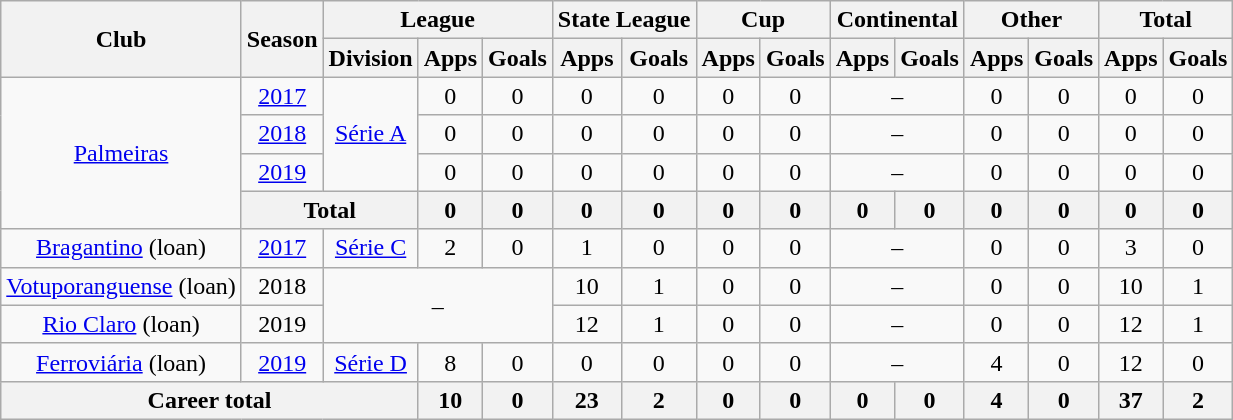<table class="wikitable" style="text-align: center">
<tr>
<th rowspan="2">Club</th>
<th rowspan="2">Season</th>
<th colspan="3">League</th>
<th colspan="2">State League</th>
<th colspan="2">Cup</th>
<th colspan="2">Continental</th>
<th colspan="2">Other</th>
<th colspan="2">Total</th>
</tr>
<tr>
<th>Division</th>
<th>Apps</th>
<th>Goals</th>
<th>Apps</th>
<th>Goals</th>
<th>Apps</th>
<th>Goals</th>
<th>Apps</th>
<th>Goals</th>
<th>Apps</th>
<th>Goals</th>
<th>Apps</th>
<th>Goals</th>
</tr>
<tr>
<td rowspan="4"><a href='#'>Palmeiras</a></td>
<td><a href='#'>2017</a></td>
<td rowspan="3"><a href='#'>Série A</a></td>
<td>0</td>
<td>0</td>
<td>0</td>
<td>0</td>
<td>0</td>
<td>0</td>
<td colspan="2">–</td>
<td>0</td>
<td>0</td>
<td>0</td>
<td>0</td>
</tr>
<tr>
<td><a href='#'>2018</a></td>
<td>0</td>
<td>0</td>
<td>0</td>
<td>0</td>
<td>0</td>
<td>0</td>
<td colspan="2">–</td>
<td>0</td>
<td>0</td>
<td>0</td>
<td>0</td>
</tr>
<tr>
<td><a href='#'>2019</a></td>
<td>0</td>
<td>0</td>
<td>0</td>
<td>0</td>
<td>0</td>
<td>0</td>
<td colspan="2">–</td>
<td>0</td>
<td>0</td>
<td>0</td>
<td>0</td>
</tr>
<tr>
<th colspan="2"><strong>Total</strong></th>
<th>0</th>
<th>0</th>
<th>0</th>
<th>0</th>
<th>0</th>
<th>0</th>
<th>0</th>
<th>0</th>
<th>0</th>
<th>0</th>
<th>0</th>
<th>0</th>
</tr>
<tr>
<td><a href='#'>Bragantino</a> (loan)</td>
<td><a href='#'>2017</a></td>
<td><a href='#'>Série C</a></td>
<td>2</td>
<td>0</td>
<td>1</td>
<td>0</td>
<td>0</td>
<td>0</td>
<td colspan="2">–</td>
<td>0</td>
<td>0</td>
<td>3</td>
<td>0</td>
</tr>
<tr>
<td><a href='#'>Votuporanguense</a> (loan)</td>
<td>2018</td>
<td colspan="3" rowspan="2">–</td>
<td>10</td>
<td>1</td>
<td>0</td>
<td>0</td>
<td colspan="2">–</td>
<td>0</td>
<td>0</td>
<td>10</td>
<td>1</td>
</tr>
<tr>
<td><a href='#'>Rio Claro</a> (loan)</td>
<td>2019</td>
<td>12</td>
<td>1</td>
<td>0</td>
<td>0</td>
<td colspan="2">–</td>
<td>0</td>
<td>0</td>
<td>12</td>
<td>1</td>
</tr>
<tr>
<td><a href='#'>Ferroviária</a> (loan)</td>
<td><a href='#'>2019</a></td>
<td><a href='#'>Série D</a></td>
<td>8</td>
<td>0</td>
<td>0</td>
<td>0</td>
<td>0</td>
<td>0</td>
<td colspan="2">–</td>
<td>4</td>
<td>0</td>
<td>12</td>
<td>0</td>
</tr>
<tr>
<th colspan="3"><strong>Career total</strong></th>
<th>10</th>
<th>0</th>
<th>23</th>
<th>2</th>
<th>0</th>
<th>0</th>
<th>0</th>
<th>0</th>
<th>4</th>
<th>0</th>
<th>37</th>
<th>2</th>
</tr>
</table>
